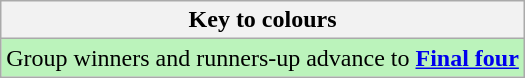<table class="wikitable">
<tr>
<th>Key to colours</th>
</tr>
<tr bgcolor=#BBF3BB>
<td>Group winners and runners-up advance to <strong><a href='#'>Final four</a></strong></td>
</tr>
</table>
